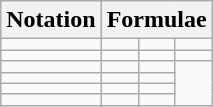<table class="wikitable">
<tr>
<th>Notation</th>
<th colspan="3">Formulae</th>
</tr>
<tr>
<td></td>
<td></td>
<td></td>
<td></td>
</tr>
<tr>
<td></td>
<td></td>
<td></td>
<td></td>
</tr>
<tr>
<td></td>
<td></td>
<td></td>
</tr>
<tr>
<td></td>
<td></td>
<td></td>
</tr>
<tr>
<td></td>
<td></td>
<td></td>
</tr>
<tr>
<td></td>
<td></td>
<td></td>
</tr>
</table>
